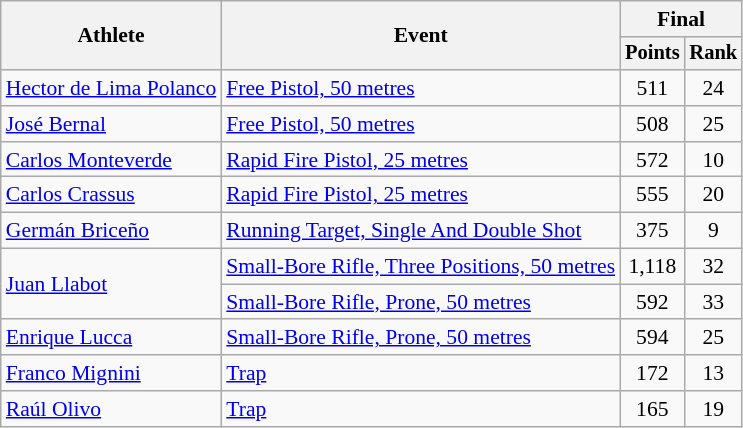<table class="wikitable" border="1" style="font-size:90%">
<tr>
<th rowspan="2">Athlete</th>
<th rowspan="2">Event</th>
<th colspan=2>Final</th>
</tr>
<tr style="font-size:95%">
<th>Points</th>
<th>Rank</th>
</tr>
<tr align=center>
<td align=left><a href='#'>Hector de Lima Polanco</a></td>
<td align=left><a href='#'>Free Pistol, 50 metres</a></td>
<td>511</td>
<td>24</td>
</tr>
<tr align=center>
<td align=left><a href='#'>José Bernal</a></td>
<td align=left><a href='#'>Free Pistol, 50 metres</a></td>
<td>508</td>
<td>25</td>
</tr>
<tr align=center>
<td align=left><a href='#'>Carlos Monteverde</a></td>
<td align=left><a href='#'>Rapid Fire Pistol, 25 metres</a></td>
<td>572</td>
<td>10</td>
</tr>
<tr align=center>
<td align=left><a href='#'>Carlos Crassus</a></td>
<td align=left><a href='#'>Rapid Fire Pistol, 25 metres</a></td>
<td>555</td>
<td>20</td>
</tr>
<tr align=center>
<td align=left><a href='#'>Germán Briceño</a></td>
<td align=left><a href='#'>Running Target, Single And Double Shot</a></td>
<td>375</td>
<td>9</td>
</tr>
<tr align=center>
<td rowspan=2; align=left><a href='#'>Juan Llabot</a></td>
<td align=left><a href='#'>Small-Bore Rifle, Three Positions, 50 metres</a></td>
<td>1,118</td>
<td>32</td>
</tr>
<tr align=center>
<td align=left><a href='#'>Small-Bore Rifle, Prone, 50 metres</a></td>
<td>592</td>
<td>33</td>
</tr>
<tr align=center>
<td align=left><a href='#'>Enrique Lucca</a></td>
<td align=left><a href='#'>Small-Bore Rifle, Prone, 50 metres</a></td>
<td>594</td>
<td>25</td>
</tr>
<tr align=center>
<td align=left><a href='#'>Franco Mignini</a></td>
<td align=left><a href='#'>Trap</a></td>
<td>172</td>
<td>13</td>
</tr>
<tr align=center>
<td align=left><a href='#'>Raúl Olivo</a></td>
<td align=left><a href='#'>Trap</a></td>
<td>165</td>
<td>19</td>
</tr>
</table>
